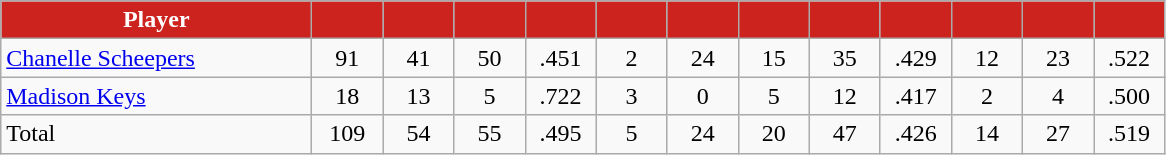<table class="wikitable" style="text-align:center">
<tr>
<th style="background:#CD231F; color:white" width="200px">Player</th>
<th style="background:#CD231F; color:white" width="40px"></th>
<th style="background:#CD231F; color:white" width="40px"></th>
<th style="background:#CD231F; color:white" width="40px"></th>
<th style="background:#CD231F; color:white" width="40px"></th>
<th style="background:#CD231F; color:white" width="40px"></th>
<th style="background:#CD231F; color:white" width="40px"></th>
<th style="background:#CD231F; color:white" width="40px"></th>
<th style="background:#CD231F; color:white" width="40px"></th>
<th style="background:#CD231F; color:white" width="40px"></th>
<th style="background:#CD231F; color:white" width="40px"></th>
<th style="background:#CD231F; color:white" width="40px"></th>
<th style="background:#CD231F; color:white" width="40px"></th>
</tr>
<tr>
<td style="text-align:left"><a href='#'>Chanelle Scheepers</a></td>
<td>91</td>
<td>41</td>
<td>50</td>
<td>.451</td>
<td>2</td>
<td>24</td>
<td>15</td>
<td>35</td>
<td>.429</td>
<td>12</td>
<td>23</td>
<td>.522</td>
</tr>
<tr>
<td style="text-align:left"><a href='#'>Madison Keys</a></td>
<td>18</td>
<td>13</td>
<td>5</td>
<td>.722</td>
<td>3</td>
<td>0</td>
<td>5</td>
<td>12</td>
<td>.417</td>
<td>2</td>
<td>4</td>
<td>.500</td>
</tr>
<tr>
<td style="text-align:left">Total</td>
<td>109</td>
<td>54</td>
<td>55</td>
<td>.495</td>
<td>5</td>
<td>24</td>
<td>20</td>
<td>47</td>
<td>.426</td>
<td>14</td>
<td>27</td>
<td>.519</td>
</tr>
</table>
